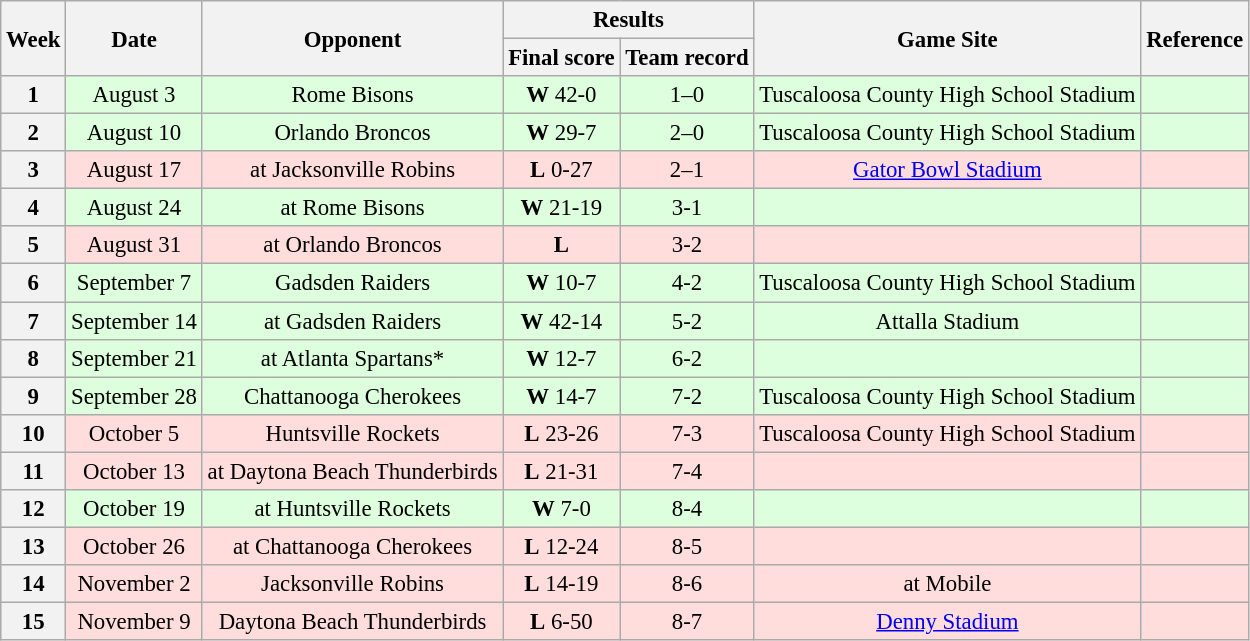<table class="wikitable" align="center" style="font-size: 95%;">
<tr>
<th rowspan="2">Week</th>
<th rowspan="2">Date</th>
<th rowspan="2">Opponent</th>
<th colspan="2">Results</th>
<th rowspan="2">Game Site</th>
<th rowspan="2">Reference</th>
</tr>
<tr>
<th>Final score</th>
<th>Team record</th>
</tr>
<tr style="background:#ddffdd;">
<th align="center">1</th>
<td align="center">August 3</td>
<td align="center">Rome Bisons</td>
<td align="center"><strong>W</strong> 42-0</td>
<td align="center">1–0</td>
<td align="center">Tuscaloosa County High School Stadium</td>
<td align="center"></td>
</tr>
<tr style="background:#ddffdd;">
<th align="center">2</th>
<td align="center">August 10</td>
<td align="center">Orlando Broncos</td>
<td align="center"><strong>W</strong> 29-7</td>
<td align="center">2–0</td>
<td align="center">Tuscaloosa County High School Stadium</td>
<td align="center"></td>
</tr>
<tr style="background:#ffdddd;">
<th align="center">3</th>
<td align="center">August 17</td>
<td align="center">at Jacksonville Robins</td>
<td align="center"><strong>L</strong> 0-27</td>
<td align="center">2–1</td>
<td align="center"><a href='#'>Gator Bowl Stadium</a></td>
<td align="center"></td>
</tr>
<tr style="background:#ddffdd;">
<th align="center">4</th>
<td align="center">August 24</td>
<td align="center">at Rome Bisons</td>
<td align="center"><strong>W</strong> 21-19</td>
<td align="center">3-1</td>
<td align="center"></td>
<td align="center"></td>
</tr>
<tr style="background:#ffdddd;">
<th align="center">5</th>
<td align="center">August 31</td>
<td align="center">at Orlando Broncos</td>
<td align="center"><strong>L</strong></td>
<td align="center">3-2</td>
<td align="center"></td>
<td align="center"></td>
</tr>
<tr style="background:#ddffdd;">
<th align="center">6</th>
<td align="center">September 7</td>
<td align="center">Gadsden Raiders</td>
<td align="center"><strong>W</strong> 10-7</td>
<td align="center">4-2</td>
<td align="center">Tuscaloosa County High School Stadium</td>
<td align="center"></td>
</tr>
<tr style="background:#ddffdd;">
<th align="center">7</th>
<td align="center">September 14</td>
<td align="center">at Gadsden Raiders</td>
<td align="center"><strong>W</strong> 42-14</td>
<td align="center">5-2</td>
<td align="center">Attalla Stadium</td>
<td align="center"></td>
</tr>
<tr style="background:#ddffdd;">
<th align="center">8</th>
<td align="center">September 21</td>
<td align="center">at Atlanta Spartans*</td>
<td align="center"><strong>W</strong> 12-7</td>
<td align="center">6-2</td>
<td align="center"></td>
<td align="center"></td>
</tr>
<tr style="background:#ddffdd;">
<th align="center">9</th>
<td align="center">September 28</td>
<td align="center">Chattanooga Cherokees</td>
<td align="center"><strong>W</strong> 14-7</td>
<td align="center">7-2</td>
<td align="center">Tuscaloosa County High School Stadium</td>
<td align="center"></td>
</tr>
<tr style="background:#ffdddd;">
<th align="center">10</th>
<td align="center">October 5</td>
<td align="center">Huntsville Rockets</td>
<td align="center"><strong>L</strong> 23-26</td>
<td align="center">7-3</td>
<td align="center">Tuscaloosa County High School Stadium</td>
<td align="center"></td>
</tr>
<tr style="background:#ffdddd;">
<th align="center">11</th>
<td align="center">October 13</td>
<td align="center">at Daytona Beach Thunderbirds</td>
<td align="center"><strong>L</strong> 21-31</td>
<td align="center">7-4</td>
<td align="center"></td>
<td align="center"></td>
</tr>
<tr style="background:#ddffdd;">
<th align="center">12</th>
<td align="center">October 19</td>
<td align="center">at Huntsville Rockets</td>
<td align="center"><strong>W</strong> 7-0</td>
<td align="center">8-4</td>
<td align="center"></td>
<td align="center"></td>
</tr>
<tr style="background:#ffdddd;">
<th align="center">13</th>
<td align="center">October 26</td>
<td align="center">at Chattanooga Cherokees</td>
<td align="center"><strong>L</strong> 12-24</td>
<td align="center">8-5</td>
<td align="center"></td>
<td align="center"></td>
</tr>
<tr style="background:#ffdddd;">
<th align="center">14</th>
<td align="center">November 2</td>
<td align="center">Jacksonville Robins</td>
<td align="center"><strong>L</strong> 14-19</td>
<td align="center">8-6</td>
<td align="center">at Mobile</td>
<td align="center"></td>
</tr>
<tr style="background:#ffdddd;">
<th align="center">15</th>
<td align="center">November 9</td>
<td align="center">Daytona Beach Thunderbirds</td>
<td align="center"><strong>L</strong> 6-50</td>
<td align="center">8-7</td>
<td align="center"><a href='#'>Denny Stadium</a></td>
<td align="center"></td>
</tr>
</table>
